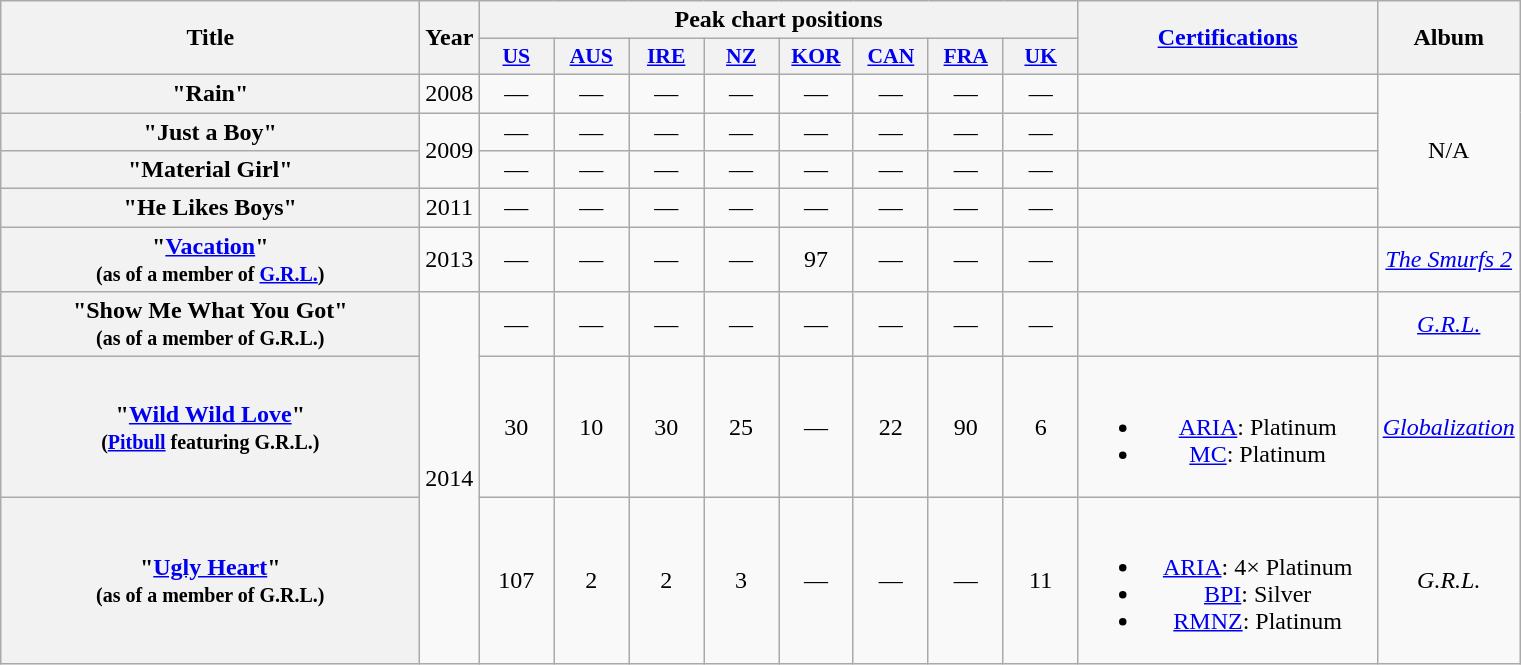<table class="wikitable plainrowheaders" style="text-align:center;" border="1">
<tr>
<th scope="col" rowspan="2" style="width:17em;">Title</th>
<th scope="col" rowspan="2">Year</th>
<th scope="col" colspan="8">Peak chart positions</th>
<th scope="col" rowspan="2" style="width:12em;"><a href='#'>Certifications</a></th>
<th scope="col" rowspan="2">Album</th>
</tr>
<tr>
<th scope="col" style="width:3em;font-size:90%;"><a href='#'>US</a><br></th>
<th scope="col" style="width:3em;font-size:90%;"><a href='#'>AUS</a><br></th>
<th scope="col" style="width:3em;font-size:90%;"><a href='#'>IRE</a><br></th>
<th scope="col" style="width:3em;font-size:90%;"><a href='#'>NZ</a><br></th>
<th scope="col" style="width:3em;font-size:90%;"><a href='#'>KOR</a><br></th>
<th scope="col" style="width:3em;font-size:90%;"><a href='#'>CAN</a><br></th>
<th scope="col" style="width:3em;font-size:90%;"><a href='#'>FRA</a><br></th>
<th scope="col" style="width:3em;font-size:90%;"><a href='#'>UK</a><br></th>
</tr>
<tr>
<th scope="row">"Rain"</th>
<td>2008</td>
<td>—</td>
<td>—</td>
<td>—</td>
<td>—</td>
<td>—</td>
<td>—</td>
<td>—</td>
<td>—</td>
<td></td>
<td rowspan="4">N/A</td>
</tr>
<tr>
<th scope="row">"Just a Boy"</th>
<td rowspan="2">2009</td>
<td>—</td>
<td>—</td>
<td>—</td>
<td>—</td>
<td>—</td>
<td>—</td>
<td>—</td>
<td>—</td>
<td></td>
</tr>
<tr>
<th scope="row">"Material Girl"</th>
<td>—</td>
<td>—</td>
<td>—</td>
<td>—</td>
<td>—</td>
<td>—</td>
<td>—</td>
<td>—</td>
<td></td>
</tr>
<tr>
<th scope="row">"He Likes Boys"</th>
<td>2011</td>
<td>—</td>
<td>—</td>
<td>—</td>
<td>—</td>
<td>—</td>
<td>—</td>
<td>—</td>
<td>—</td>
<td></td>
</tr>
<tr>
<th scope="row">"<a href='#'>Vacation</a>"<br><small>(as of a member of <a href='#'>G.R.L.</a>)</small></th>
<td>2013</td>
<td>—</td>
<td>—</td>
<td>—</td>
<td>—</td>
<td>97</td>
<td>—</td>
<td>—</td>
<td>—</td>
<td></td>
<td><em><a href='#'>The Smurfs 2</a></em></td>
</tr>
<tr>
<th scope="row">"Show Me What You Got"<br><small>(as of a member of G.R.L.)</small></th>
<td rowspan="3">2014</td>
<td>—</td>
<td>—</td>
<td>—</td>
<td>—</td>
<td>—</td>
<td>—</td>
<td>—</td>
<td>—</td>
<td></td>
<td><em><a href='#'>G.R.L.</a></em></td>
</tr>
<tr>
<th scope="row">"<a href='#'>Wild Wild Love</a>"<br><small>(<a href='#'>Pitbull</a> featuring G.R.L.)</small></th>
<td>30</td>
<td>10</td>
<td>30</td>
<td>25</td>
<td>—</td>
<td>22</td>
<td>90</td>
<td>6</td>
<td><br><ul><li><a href='#'>ARIA</a>: Platinum</li><li><a href='#'>MC</a>: Platinum</li></ul></td>
<td><em><a href='#'>Globalization</a></em></td>
</tr>
<tr>
<th scope="row">"<a href='#'>Ugly Heart</a>"<br><small>(as of a member of G.R.L.)</small></th>
<td>107</td>
<td>2</td>
<td>2</td>
<td>3</td>
<td>—</td>
<td>—</td>
<td>—</td>
<td>11</td>
<td><br><ul><li><a href='#'>ARIA</a>: 4× Platinum</li><li><a href='#'>BPI</a>: Silver</li><li><a href='#'>RMNZ</a>: Platinum</li></ul></td>
<td><em>G.R.L.</em></td>
</tr>
</table>
